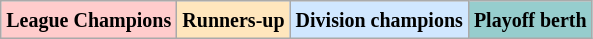<table class="wikitable">
<tr>
<td bgcolor="#FFCCCC"><small><strong>League Champions</strong></small></td>
<td bgcolor="#FFE6BD"><small><strong>Runners-up</strong></small></td>
<td bgcolor="#D0E7FF"><small><strong>Division champions</strong></small></td>
<td bgcolor="#96CDCD"><small><strong>Playoff berth</strong></small></td>
</tr>
</table>
